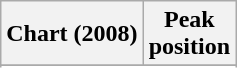<table class="wikitable plainrowheaders sortable">
<tr>
<th scope="col">Chart (2008)</th>
<th scope="col">Peak<br>position</th>
</tr>
<tr>
</tr>
<tr>
</tr>
<tr>
</tr>
<tr>
</tr>
</table>
